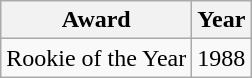<table class="wikitable" border="1">
<tr>
<th>Award</th>
<th>Year</th>
</tr>
<tr>
<td>Rookie of the Year</td>
<td>1988</td>
</tr>
</table>
